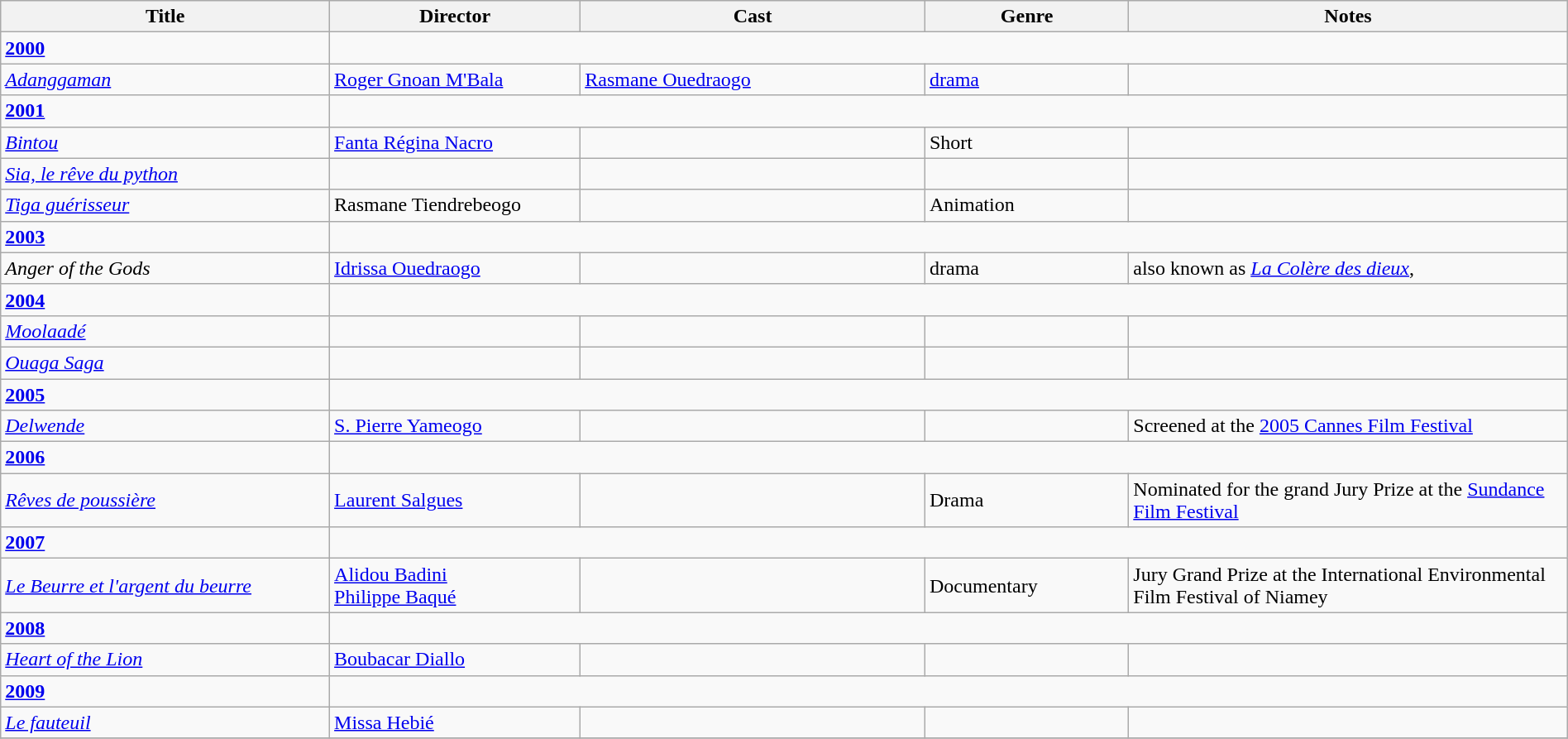<table class="wikitable" width= "100%">
<tr>
<th width=21%>Title</th>
<th width=16%>Director</th>
<th width=22%>Cast</th>
<th width=13%>Genre</th>
<th width=28%>Notes</th>
</tr>
<tr>
<td><strong><a href='#'>2000</a></strong></td>
</tr>
<tr>
<td><em><a href='#'>Adanggaman</a></em></td>
<td><a href='#'>Roger Gnoan M'Bala</a></td>
<td><a href='#'>Rasmane Ouedraogo</a></td>
<td><a href='#'>drama</a></td>
<td></td>
</tr>
<tr>
<td><strong><a href='#'>2001</a></strong></td>
</tr>
<tr>
<td><em><a href='#'>Bintou</a></em></td>
<td><a href='#'>Fanta Régina Nacro</a></td>
<td></td>
<td>Short</td>
<td></td>
</tr>
<tr>
<td><em><a href='#'>Sia, le rêve du python</a></em></td>
<td></td>
<td></td>
<td></td>
<td></td>
</tr>
<tr>
<td><em><a href='#'>Tiga guérisseur</a></em></td>
<td>Rasmane Tiendrebeogo</td>
<td></td>
<td>Animation</td>
<td></td>
</tr>
<tr>
<td><strong><a href='#'>2003</a></strong></td>
</tr>
<tr>
<td><em>Anger of the Gods</em></td>
<td><a href='#'>Idrissa Ouedraogo</a></td>
<td></td>
<td>drama</td>
<td>also known as <em><a href='#'>La Colère des dieux</a></em>, </td>
</tr>
<tr>
<td><strong><a href='#'>2004</a></strong></td>
</tr>
<tr>
<td><em><a href='#'>Moolaadé</a></em></td>
<td></td>
<td></td>
<td></td>
<td></td>
</tr>
<tr>
<td><em><a href='#'>Ouaga Saga</a></em></td>
<td></td>
<td></td>
<td></td>
<td></td>
</tr>
<tr>
<td><strong><a href='#'>2005</a></strong></td>
</tr>
<tr>
<td><em><a href='#'>Delwende</a></em></td>
<td><a href='#'>S. Pierre Yameogo</a></td>
<td></td>
<td></td>
<td>Screened at the <a href='#'>2005 Cannes Film Festival</a></td>
</tr>
<tr>
<td><strong><a href='#'>2006</a></strong></td>
</tr>
<tr>
<td><em><a href='#'>Rêves de poussière</a></em></td>
<td><a href='#'>Laurent Salgues</a></td>
<td></td>
<td>Drama</td>
<td>Nominated for the grand Jury Prize at the <a href='#'>Sundance Film Festival</a></td>
</tr>
<tr>
<td><strong><a href='#'>2007</a></strong></td>
</tr>
<tr>
<td><em><a href='#'>Le Beurre et l'argent du beurre</a></em></td>
<td><a href='#'>Alidou Badini</a><br><a href='#'>Philippe Baqué</a></td>
<td></td>
<td>Documentary</td>
<td>Jury Grand Prize at the International Environmental Film Festival of Niamey</td>
</tr>
<tr>
<td><strong><a href='#'>2008</a></strong></td>
</tr>
<tr>
<td><em><a href='#'>Heart of the Lion</a></em></td>
<td><a href='#'>Boubacar Diallo</a></td>
<td></td>
<td></td>
<td></td>
</tr>
<tr>
<td><strong><a href='#'>2009</a></strong></td>
</tr>
<tr>
<td><em><a href='#'>Le fauteuil</a></em></td>
<td><a href='#'>Missa Hebié</a></td>
<td></td>
<td></td>
<td></td>
</tr>
<tr>
</tr>
</table>
